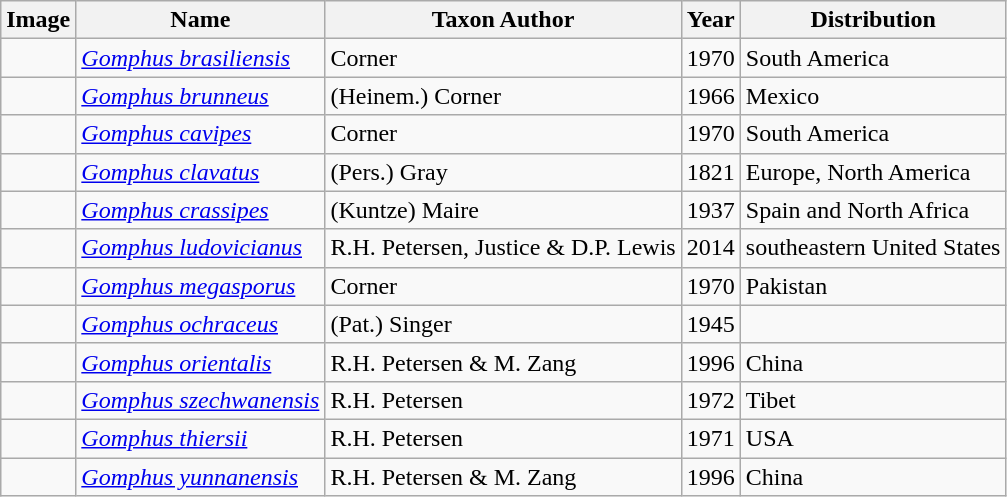<table class="wikitable sortable">
<tr>
<th>Image</th>
<th>Name</th>
<th>Taxon Author</th>
<th>Year</th>
<th>Distribution</th>
</tr>
<tr>
<td></td>
<td><em><a href='#'>Gomphus brasiliensis</a></em></td>
<td>Corner</td>
<td>1970</td>
<td>South America</td>
</tr>
<tr>
<td></td>
<td><em><a href='#'>Gomphus brunneus</a></em></td>
<td>(Heinem.) Corner</td>
<td>1966</td>
<td>Mexico</td>
</tr>
<tr>
<td></td>
<td><em><a href='#'>Gomphus cavipes</a></em></td>
<td>Corner</td>
<td>1970</td>
<td>South America</td>
</tr>
<tr>
<td></td>
<td><em><a href='#'>Gomphus clavatus</a></em></td>
<td>(Pers.) Gray</td>
<td>1821</td>
<td>Europe, North America</td>
</tr>
<tr>
<td></td>
<td><em><a href='#'>Gomphus crassipes</a></em></td>
<td>(Kuntze) Maire</td>
<td>1937</td>
<td>Spain and North Africa</td>
</tr>
<tr>
<td></td>
<td><em><a href='#'>Gomphus ludovicianus</a></em></td>
<td>R.H. Petersen, Justice & D.P. Lewis</td>
<td>2014</td>
<td>southeastern United States</td>
</tr>
<tr>
<td></td>
<td><em><a href='#'>Gomphus megasporus</a></em></td>
<td>Corner</td>
<td>1970</td>
<td>Pakistan</td>
</tr>
<tr>
<td></td>
<td><em><a href='#'>Gomphus ochraceus</a></em></td>
<td>(Pat.) Singer</td>
<td>1945</td>
<td></td>
</tr>
<tr>
<td></td>
<td><em><a href='#'>Gomphus orientalis</a></em></td>
<td>R.H. Petersen & M. Zang</td>
<td>1996</td>
<td>China</td>
</tr>
<tr>
<td></td>
<td><em><a href='#'>Gomphus szechwanensis</a></em></td>
<td>R.H. Petersen</td>
<td>1972</td>
<td>Tibet</td>
</tr>
<tr>
<td></td>
<td><em><a href='#'>Gomphus thiersii</a></em></td>
<td>R.H. Petersen</td>
<td>1971</td>
<td>USA</td>
</tr>
<tr>
<td></td>
<td><em><a href='#'>Gomphus yunnanensis</a></em></td>
<td>R.H. Petersen & M. Zang</td>
<td>1996</td>
<td>China</td>
</tr>
</table>
